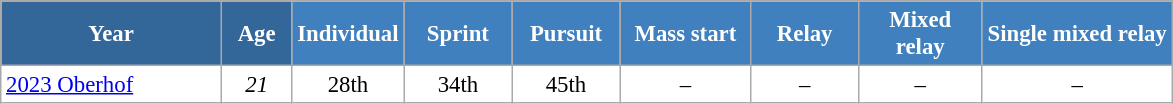<table class="wikitable" style="font-size:95%; text-align:center; border:grey solid 1px; border-collapse:collapse; background:#ffffff;">
<tr>
<th style="background-color:#369; color:white;    width:140px;">Year</th>
<th style="background-color:#369; color:white;    width:40px;">Age</th>
<th style="background-color:#4180be; color:white; width:65px;">Individual</th>
<th style="background-color:#4180be; color:white; width:65px;">Sprint</th>
<th style="background-color:#4180be; color:white; width:65px;">Pursuit</th>
<th style="background-color:#4180be; color:white; width:80px;">Mass start</th>
<th style="background-color:#4180be; color:white; width:65px;">Relay</th>
<th style="background-color:#4180be; color:white; width:75px;">Mixed relay</th>
<th style="background-color:#4180be; color:white; width:120px;">Single mixed relay</th>
</tr>
<tr>
<td align=left> <a href='#'>2023 Oberhof</a></td>
<td><em>21</em></td>
<td>28th</td>
<td>34th</td>
<td>45th</td>
<td>–</td>
<td>–</td>
<td>–</td>
<td>–</td>
</tr>
</table>
